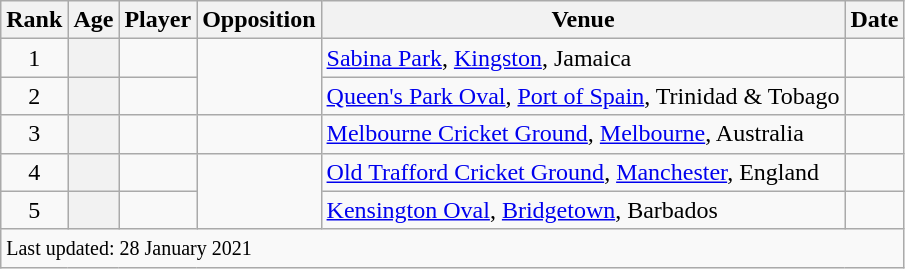<table class="wikitable plainrowheaders sortable">
<tr>
<th scope=col>Rank</th>
<th scope=col>Age</th>
<th scope=col>Player</th>
<th scope=col>Opposition</th>
<th scope=col>Venue</th>
<th scope=col>Date</th>
</tr>
<tr>
<td align=center>1</td>
<th scope="row" style="text-align:center;"></th>
<td></td>
<td rowspan=2></td>
<td><a href='#'>Sabina Park</a>, <a href='#'>Kingston</a>, Jamaica</td>
<td></td>
</tr>
<tr>
<td align=center>2</td>
<th scope=row style=text-align:center;></th>
<td></td>
<td><a href='#'>Queen's Park Oval</a>, <a href='#'>Port of Spain</a>, Trinidad & Tobago</td>
<td></td>
</tr>
<tr>
<td align=center>3</td>
<th scope=row style=text-align:center;></th>
<td></td>
<td></td>
<td><a href='#'>Melbourne Cricket Ground</a>, <a href='#'>Melbourne</a>, Australia</td>
<td></td>
</tr>
<tr>
<td align=center>4</td>
<th scope=row style=text-align:center;></th>
<td></td>
<td rowspan=2></td>
<td><a href='#'>Old Trafford Cricket Ground</a>, <a href='#'>Manchester</a>, England</td>
<td></td>
</tr>
<tr>
<td align=center>5</td>
<th scope=row style=text-align:center;></th>
<td></td>
<td><a href='#'>Kensington Oval</a>, <a href='#'>Bridgetown</a>, Barbados</td>
<td></td>
</tr>
<tr class=sortbottom>
<td colspan=7><small>Last updated: 28 January 2021</small></td>
</tr>
</table>
